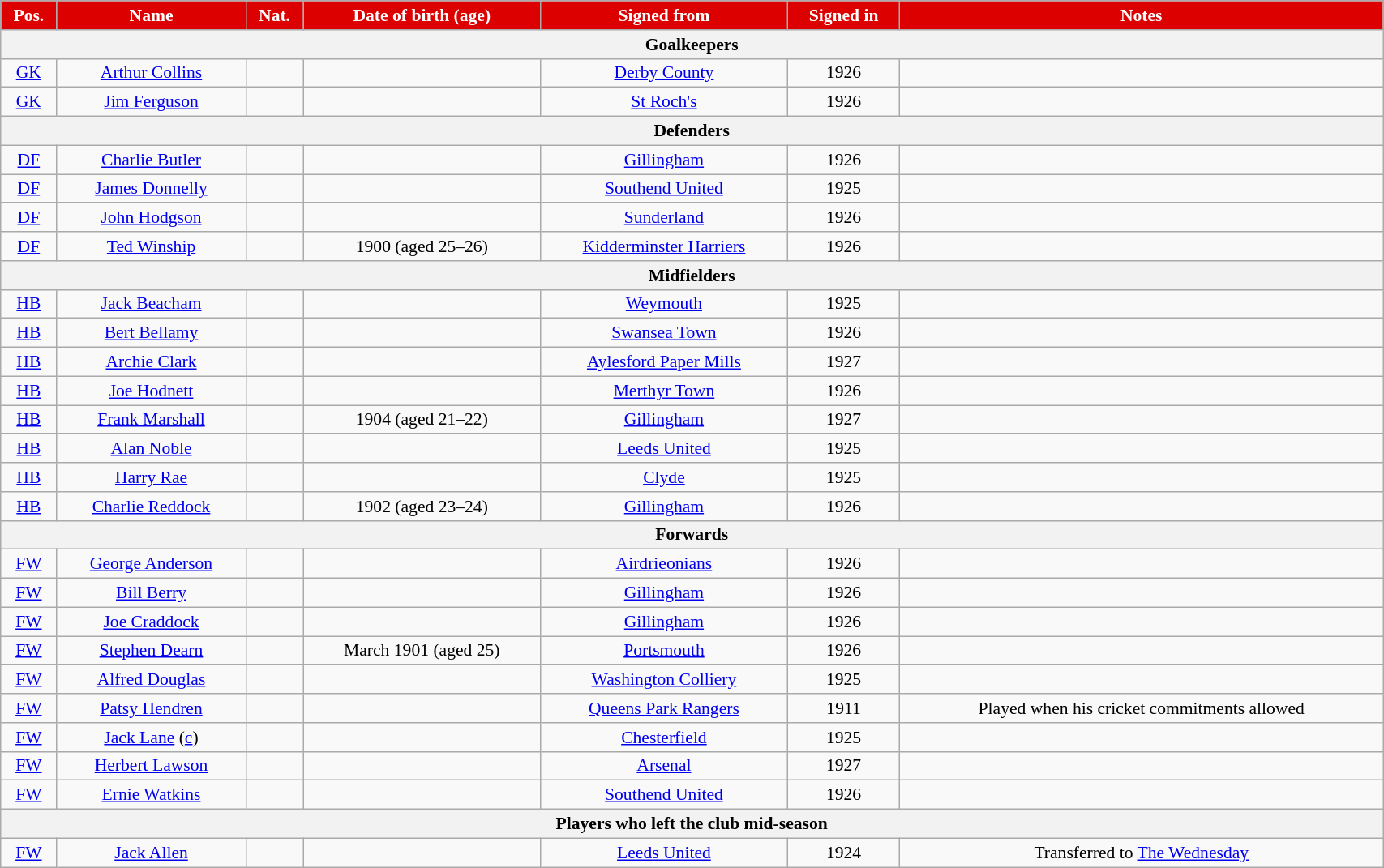<table class="wikitable"  style="text-align:center; font-size:90%; width:90%;">
<tr>
<th style="background:#d00; color:white; text-align:center;">Pos.</th>
<th style="background:#d00; color:white; text-align:center;">Name</th>
<th style="background:#d00; color:white; text-align:center;">Nat.</th>
<th style="background:#d00; color:white; text-align:center;">Date of birth (age)</th>
<th style="background:#d00; color:white; text-align:center;">Signed from</th>
<th style="background:#d00; color:white; text-align:center;">Signed in</th>
<th style="background:#d00; color:white; text-align:center;">Notes</th>
</tr>
<tr>
<th colspan="7">Goalkeepers</th>
</tr>
<tr>
<td><a href='#'>GK</a></td>
<td><a href='#'>Arthur Collins</a></td>
<td></td>
<td></td>
<td><a href='#'>Derby County</a></td>
<td>1926</td>
<td></td>
</tr>
<tr>
<td><a href='#'>GK</a></td>
<td><a href='#'>Jim Ferguson</a></td>
<td></td>
<td></td>
<td><a href='#'>St Roch's</a></td>
<td>1926</td>
<td></td>
</tr>
<tr>
<th colspan="7">Defenders</th>
</tr>
<tr>
<td><a href='#'>DF</a></td>
<td><a href='#'>Charlie Butler</a></td>
<td></td>
<td></td>
<td><a href='#'>Gillingham</a></td>
<td>1926</td>
<td></td>
</tr>
<tr>
<td><a href='#'>DF</a></td>
<td><a href='#'>James Donnelly</a></td>
<td></td>
<td></td>
<td><a href='#'>Southend United</a></td>
<td>1925</td>
<td></td>
</tr>
<tr>
<td><a href='#'>DF</a></td>
<td><a href='#'>John Hodgson</a></td>
<td></td>
<td></td>
<td><a href='#'>Sunderland</a></td>
<td>1926</td>
<td></td>
</tr>
<tr>
<td><a href='#'>DF</a></td>
<td><a href='#'>Ted Winship</a></td>
<td></td>
<td>1900 (aged 25–26)</td>
<td><a href='#'>Kidderminster Harriers</a></td>
<td>1926</td>
<td></td>
</tr>
<tr>
<th colspan="7">Midfielders</th>
</tr>
<tr>
<td><a href='#'>HB</a></td>
<td><a href='#'>Jack Beacham</a></td>
<td></td>
<td></td>
<td><a href='#'>Weymouth</a></td>
<td>1925</td>
<td></td>
</tr>
<tr>
<td><a href='#'>HB</a></td>
<td><a href='#'>Bert Bellamy</a></td>
<td></td>
<td></td>
<td><a href='#'>Swansea Town</a></td>
<td>1926</td>
<td></td>
</tr>
<tr>
<td><a href='#'>HB</a></td>
<td><a href='#'>Archie Clark</a></td>
<td></td>
<td></td>
<td><a href='#'>Aylesford Paper Mills</a></td>
<td>1927</td>
<td></td>
</tr>
<tr>
<td><a href='#'>HB</a></td>
<td><a href='#'>Joe Hodnett</a></td>
<td></td>
<td></td>
<td><a href='#'>Merthyr Town</a></td>
<td>1926</td>
<td></td>
</tr>
<tr>
<td><a href='#'>HB</a></td>
<td><a href='#'>Frank Marshall</a></td>
<td></td>
<td>1904 (aged 21–22)</td>
<td><a href='#'>Gillingham</a></td>
<td>1927</td>
<td></td>
</tr>
<tr>
<td><a href='#'>HB</a></td>
<td><a href='#'>Alan Noble</a></td>
<td></td>
<td></td>
<td><a href='#'>Leeds United</a></td>
<td>1925</td>
<td></td>
</tr>
<tr>
<td><a href='#'>HB</a></td>
<td><a href='#'>Harry Rae</a></td>
<td></td>
<td></td>
<td><a href='#'>Clyde</a></td>
<td>1925</td>
<td></td>
</tr>
<tr>
<td><a href='#'>HB</a></td>
<td><a href='#'>Charlie Reddock</a></td>
<td></td>
<td>1902 (aged 23–24)</td>
<td><a href='#'>Gillingham</a></td>
<td>1926</td>
<td></td>
</tr>
<tr>
<th colspan="7">Forwards</th>
</tr>
<tr>
<td><a href='#'>FW</a></td>
<td><a href='#'>George Anderson</a></td>
<td></td>
<td></td>
<td><a href='#'>Airdrieonians</a></td>
<td>1926</td>
<td></td>
</tr>
<tr>
<td><a href='#'>FW</a></td>
<td><a href='#'>Bill Berry</a></td>
<td></td>
<td></td>
<td><a href='#'>Gillingham</a></td>
<td>1926</td>
<td></td>
</tr>
<tr>
<td><a href='#'>FW</a></td>
<td><a href='#'>Joe Craddock</a></td>
<td></td>
<td></td>
<td><a href='#'>Gillingham</a></td>
<td>1926</td>
<td></td>
</tr>
<tr>
<td><a href='#'>FW</a></td>
<td><a href='#'>Stephen Dearn</a></td>
<td></td>
<td>March 1901 (aged 25)</td>
<td><a href='#'>Portsmouth</a></td>
<td>1926</td>
<td></td>
</tr>
<tr>
<td><a href='#'>FW</a></td>
<td><a href='#'>Alfred Douglas</a></td>
<td></td>
<td></td>
<td><a href='#'>Washington Colliery</a></td>
<td>1925</td>
<td></td>
</tr>
<tr>
<td><a href='#'>FW</a></td>
<td><a href='#'>Patsy Hendren</a></td>
<td></td>
<td></td>
<td><a href='#'>Queens Park Rangers</a></td>
<td>1911</td>
<td>Played when his cricket commitments allowed</td>
</tr>
<tr>
<td><a href='#'>FW</a></td>
<td><a href='#'>Jack Lane</a> (<a href='#'>c</a>)</td>
<td></td>
<td></td>
<td><a href='#'>Chesterfield</a></td>
<td>1925</td>
<td></td>
</tr>
<tr>
<td><a href='#'>FW</a></td>
<td><a href='#'>Herbert Lawson</a></td>
<td></td>
<td></td>
<td><a href='#'>Arsenal</a></td>
<td>1927</td>
<td></td>
</tr>
<tr>
<td><a href='#'>FW</a></td>
<td><a href='#'>Ernie Watkins</a></td>
<td></td>
<td></td>
<td><a href='#'>Southend United</a></td>
<td>1926</td>
<td></td>
</tr>
<tr>
<th colspan="7">Players who left the club mid-season</th>
</tr>
<tr>
<td><a href='#'>FW</a></td>
<td><a href='#'>Jack Allen</a></td>
<td></td>
<td></td>
<td><a href='#'>Leeds United</a></td>
<td>1924</td>
<td>Transferred to <a href='#'>The Wednesday</a></td>
</tr>
</table>
